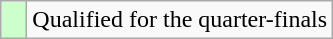<table class="wikitable">
<tr>
<td width=10px bgcolor="#ccffcc"></td>
<td>Qualified for the quarter-finals</td>
</tr>
</table>
